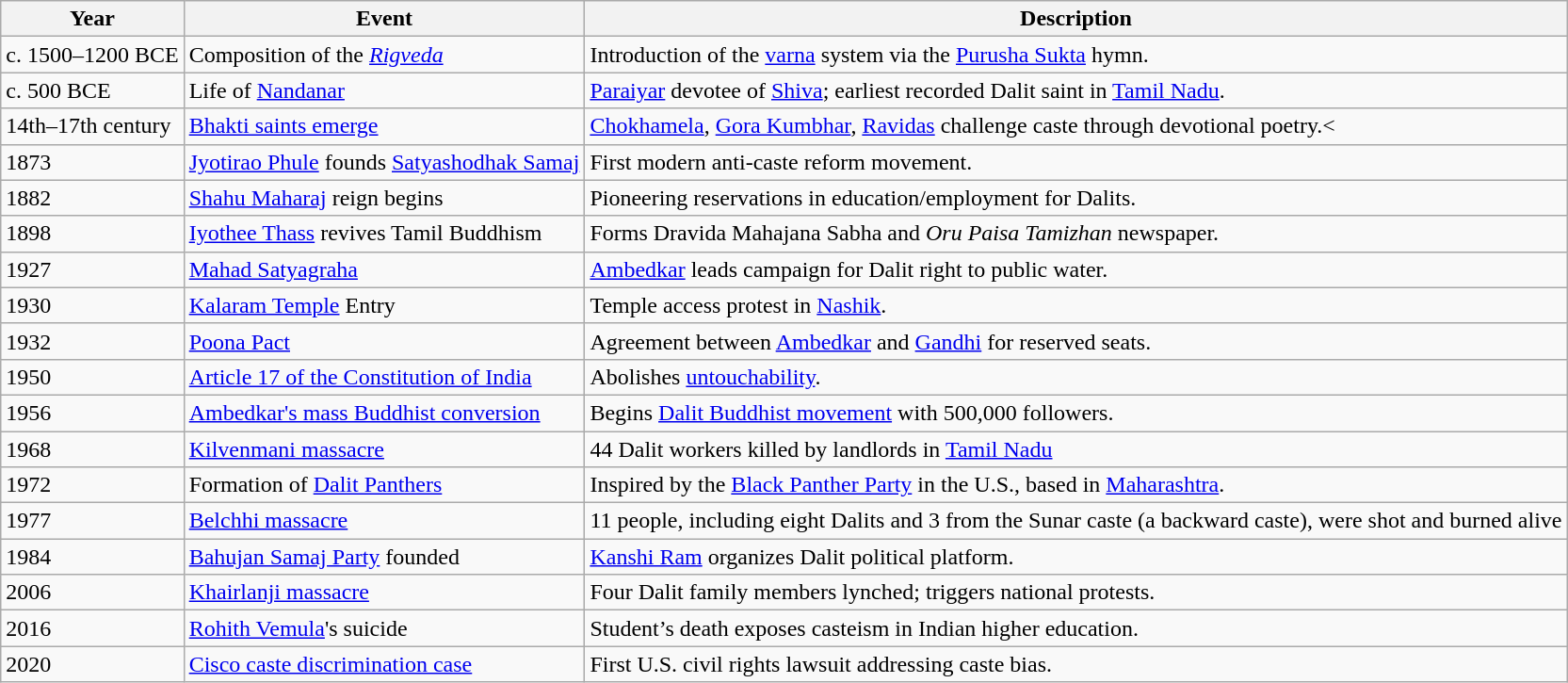<table class="wikitable">
<tr>
<th>Year</th>
<th>Event</th>
<th>Description</th>
</tr>
<tr>
<td>c. 1500–1200 BCE</td>
<td>Composition of the <em><a href='#'>Rigveda</a></em></td>
<td>Introduction of the <a href='#'>varna</a> system via the <a href='#'>Purusha Sukta</a> hymn.</td>
</tr>
<tr>
<td>c. 500 BCE</td>
<td>Life of <a href='#'>Nandanar</a></td>
<td><a href='#'>Paraiyar</a> devotee of <a href='#'>Shiva</a>; earliest recorded Dalit saint in <a href='#'>Tamil Nadu</a>.</td>
</tr>
<tr>
<td>14th–17th century</td>
<td><a href='#'>Bhakti saints emerge</a></td>
<td><a href='#'>Chokhamela</a>, <a href='#'>Gora Kumbhar</a>, <a href='#'>Ravidas</a> challenge caste through devotional poetry.<</td>
</tr>
<tr>
<td>1873</td>
<td><a href='#'>Jyotirao Phule</a> founds <a href='#'>Satyashodhak Samaj</a></td>
<td>First modern anti-caste reform movement.</td>
</tr>
<tr>
<td>1882</td>
<td><a href='#'>Shahu Maharaj</a> reign begins</td>
<td>Pioneering reservations in education/employment for Dalits.</td>
</tr>
<tr>
<td>1898</td>
<td><a href='#'>Iyothee Thass</a> revives Tamil Buddhism</td>
<td>Forms Dravida Mahajana Sabha and <em>Oru Paisa Tamizhan</em> newspaper.</td>
</tr>
<tr>
<td>1927</td>
<td><a href='#'>Mahad Satyagraha</a></td>
<td><a href='#'>Ambedkar</a> leads campaign for Dalit right to public water.</td>
</tr>
<tr>
<td>1930</td>
<td><a href='#'>Kalaram Temple</a> Entry</td>
<td>Temple access protest in <a href='#'>Nashik</a>.</td>
</tr>
<tr>
<td>1932</td>
<td><a href='#'>Poona Pact</a></td>
<td>Agreement between <a href='#'>Ambedkar</a> and <a href='#'>Gandhi</a> for reserved seats.</td>
</tr>
<tr>
<td>1950</td>
<td><a href='#'>Article 17 of the Constitution of India</a></td>
<td>Abolishes <a href='#'>untouchability</a>.</td>
</tr>
<tr>
<td>1956</td>
<td><a href='#'>Ambedkar's mass Buddhist conversion</a></td>
<td>Begins <a href='#'>Dalit Buddhist movement</a> with 500,000 followers.</td>
</tr>
<tr>
<td>1968</td>
<td><a href='#'>Kilvenmani massacre</a></td>
<td>44 Dalit workers killed by landlords in <a href='#'>Tamil Nadu</a></td>
</tr>
<tr>
<td>1972</td>
<td>Formation of <a href='#'>Dalit Panthers</a></td>
<td>Inspired by the <a href='#'>Black Panther Party</a> in the U.S., based in <a href='#'>Maharashtra</a>.</td>
</tr>
<tr>
<td>1977</td>
<td><a href='#'>Belchhi massacre</a></td>
<td>11 people, including eight Dalits and 3 from the Sunar caste (a backward caste),  were shot and burned alive </td>
</tr>
<tr>
<td>1984</td>
<td><a href='#'>Bahujan Samaj Party</a> founded</td>
<td><a href='#'>Kanshi Ram</a> organizes Dalit political platform.</td>
</tr>
<tr>
<td>2006</td>
<td><a href='#'>Khairlanji massacre</a></td>
<td>Four Dalit family members lynched; triggers national protests.</td>
</tr>
<tr>
<td>2016</td>
<td><a href='#'>Rohith Vemula</a>'s suicide</td>
<td>Student’s death exposes casteism in Indian higher education.</td>
</tr>
<tr>
<td>2020</td>
<td><a href='#'>Cisco caste discrimination case</a></td>
<td>First U.S. civil rights lawsuit addressing caste bias.</td>
</tr>
</table>
